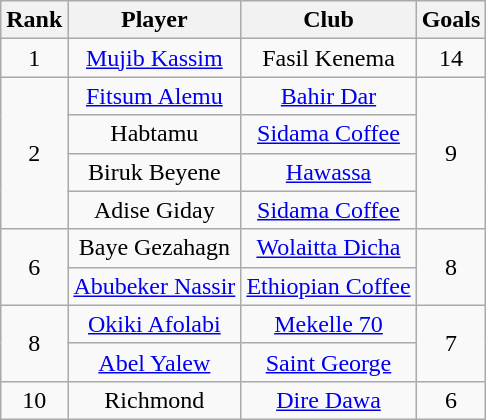<table class="wikitable" style="text-align:center">
<tr>
<th>Rank</th>
<th>Player</th>
<th>Club</th>
<th>Goals</th>
</tr>
<tr>
<td>1</td>
<td> <a href='#'>Mujib Kassim</a></td>
<td>Fasil Kenema</td>
<td>14</td>
</tr>
<tr>
<td rowspan=4>2</td>
<td> <a href='#'>Fitsum Alemu</a></td>
<td><a href='#'>Bahir Dar</a></td>
<td rowspan=4>9</td>
</tr>
<tr>
<td> Habtamu</td>
<td><a href='#'>Sidama Coffee</a></td>
</tr>
<tr>
<td> Biruk Beyene</td>
<td><a href='#'>Hawassa</a></td>
</tr>
<tr>
<td> Adise Giday</td>
<td><a href='#'>Sidama Coffee</a></td>
</tr>
<tr>
<td rowspan=2>6</td>
<td> Baye Gezahagn</td>
<td><a href='#'>Wolaitta Dicha</a></td>
<td rowspan=2>8</td>
</tr>
<tr>
<td> <a href='#'>Abubeker Nassir</a></td>
<td><a href='#'>Ethiopian Coffee</a></td>
</tr>
<tr>
<td rowspan=2>8</td>
<td> <a href='#'>Okiki Afolabi</a></td>
<td><a href='#'>Mekelle 70</a></td>
<td rowspan=2>7</td>
</tr>
<tr>
<td> <a href='#'>Abel Yalew</a></td>
<td><a href='#'>Saint George</a></td>
</tr>
<tr>
<td>10</td>
<td> Richmond</td>
<td><a href='#'>Dire Dawa</a></td>
<td>6</td>
</tr>
</table>
